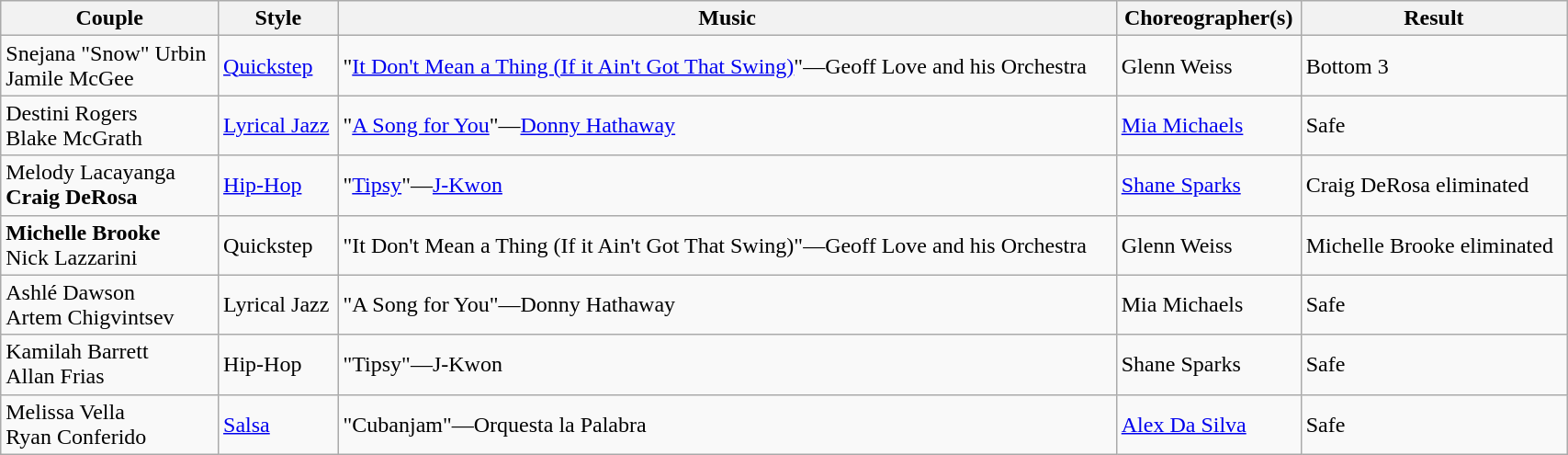<table class="wikitable" style="width:90%;">
<tr>
<th>Couple</th>
<th>Style</th>
<th>Music</th>
<th>Choreographer(s)</th>
<th>Result</th>
</tr>
<tr>
<td>Snejana "Snow" Urbin<br>Jamile McGee</td>
<td><a href='#'>Quickstep</a></td>
<td>"<a href='#'>It Don't Mean a Thing (If it Ain't Got That Swing)</a>"—Geoff Love and his Orchestra</td>
<td>Glenn Weiss</td>
<td>Bottom 3</td>
</tr>
<tr>
<td>Destini Rogers<br>Blake McGrath</td>
<td><a href='#'>Lyrical Jazz</a></td>
<td>"<a href='#'>A Song for You</a>"—<a href='#'>Donny Hathaway</a></td>
<td><a href='#'>Mia Michaels</a></td>
<td>Safe</td>
</tr>
<tr>
<td>Melody Lacayanga<br><strong>Craig DeRosa</strong></td>
<td><a href='#'>Hip-Hop</a></td>
<td>"<a href='#'>Tipsy</a>"—<a href='#'>J-Kwon</a></td>
<td><a href='#'>Shane Sparks</a></td>
<td>Craig DeRosa eliminated</td>
</tr>
<tr>
<td><strong>Michelle Brooke</strong><br>Nick Lazzarini</td>
<td>Quickstep</td>
<td>"It Don't Mean a Thing (If it Ain't Got That Swing)"—Geoff Love and his Orchestra</td>
<td>Glenn Weiss</td>
<td>Michelle Brooke eliminated</td>
</tr>
<tr>
<td>Ashlé Dawson<br>Artem Chigvintsev</td>
<td>Lyrical Jazz</td>
<td>"A Song for You"—Donny Hathaway</td>
<td>Mia Michaels</td>
<td>Safe</td>
</tr>
<tr>
<td>Kamilah Barrett<br>Allan Frias</td>
<td>Hip-Hop</td>
<td>"Tipsy"—J-Kwon</td>
<td>Shane Sparks</td>
<td>Safe</td>
</tr>
<tr>
<td>Melissa Vella<br>Ryan Conferido</td>
<td><a href='#'>Salsa</a></td>
<td>"Cubanjam"—Orquesta la Palabra</td>
<td><a href='#'>Alex Da Silva</a></td>
<td>Safe</td>
</tr>
</table>
